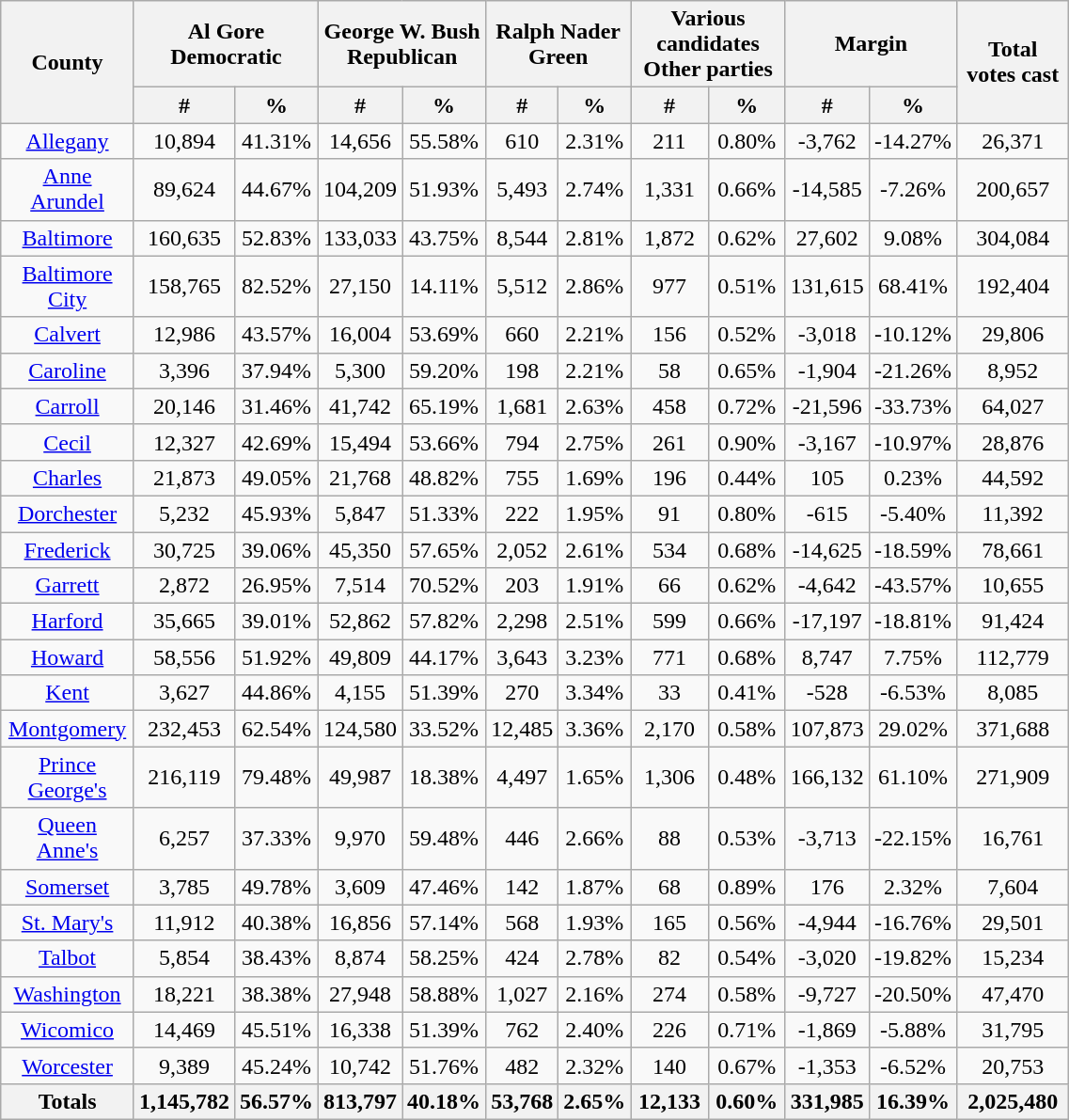<table width="60%"  class="wikitable sortable" style="text-align:center">
<tr>
<th style="text-align:center;" rowspan="2">County</th>
<th style="text-align:center;" colspan="2">Al Gore<br>Democratic</th>
<th style="text-align:center;" colspan="2">George W. Bush<br>Republican</th>
<th style="text-align:center;" colspan="2">Ralph Nader<br>Green</th>
<th style="text-align:center;" colspan="2">Various candidates<br>Other parties</th>
<th style="text-align:center;" colspan="2">Margin</th>
<th style="text-align:center;" rowspan="2">Total votes cast</th>
</tr>
<tr>
<th style="text-align:center;" data-sort-type="number">#</th>
<th style="text-align:center;" data-sort-type="number">%</th>
<th style="text-align:center;" data-sort-type="number">#</th>
<th style="text-align:center;" data-sort-type="number">%</th>
<th style="text-align:center;" data-sort-type="number">#</th>
<th style="text-align:center;" data-sort-type="number">%</th>
<th style="text-align:center;" data-sort-type="number">#</th>
<th style="text-align:center;" data-sort-type="number">%</th>
<th style="text-align:center;" data-sort-type="number">#</th>
<th style="text-align:center;" data-sort-type="number">%</th>
</tr>
<tr style="text-align:center;">
<td><a href='#'>Allegany</a></td>
<td>10,894</td>
<td>41.31%</td>
<td>14,656</td>
<td>55.58%</td>
<td>610</td>
<td>2.31%</td>
<td>211</td>
<td>0.80%</td>
<td>-3,762</td>
<td>-14.27%</td>
<td>26,371</td>
</tr>
<tr style="text-align:center;">
<td><a href='#'>Anne Arundel</a></td>
<td>89,624</td>
<td>44.67%</td>
<td>104,209</td>
<td>51.93%</td>
<td>5,493</td>
<td>2.74%</td>
<td>1,331</td>
<td>0.66%</td>
<td>-14,585</td>
<td>-7.26%</td>
<td>200,657</td>
</tr>
<tr style="text-align:center;">
<td><a href='#'>Baltimore</a></td>
<td>160,635</td>
<td>52.83%</td>
<td>133,033</td>
<td>43.75%</td>
<td>8,544</td>
<td>2.81%</td>
<td>1,872</td>
<td>0.62%</td>
<td>27,602</td>
<td>9.08%</td>
<td>304,084</td>
</tr>
<tr style="text-align:center;">
<td><a href='#'>Baltimore City</a></td>
<td>158,765</td>
<td>82.52%</td>
<td>27,150</td>
<td>14.11%</td>
<td>5,512</td>
<td>2.86%</td>
<td>977</td>
<td>0.51%</td>
<td>131,615</td>
<td>68.41%</td>
<td>192,404</td>
</tr>
<tr style="text-align:center;">
<td><a href='#'>Calvert</a></td>
<td>12,986</td>
<td>43.57%</td>
<td>16,004</td>
<td>53.69%</td>
<td>660</td>
<td>2.21%</td>
<td>156</td>
<td>0.52%</td>
<td>-3,018</td>
<td>-10.12%</td>
<td>29,806</td>
</tr>
<tr style="text-align:center;">
<td><a href='#'>Caroline</a></td>
<td>3,396</td>
<td>37.94%</td>
<td>5,300</td>
<td>59.20%</td>
<td>198</td>
<td>2.21%</td>
<td>58</td>
<td>0.65%</td>
<td>-1,904</td>
<td>-21.26%</td>
<td>8,952</td>
</tr>
<tr style="text-align:center;">
<td><a href='#'>Carroll</a></td>
<td>20,146</td>
<td>31.46%</td>
<td>41,742</td>
<td>65.19%</td>
<td>1,681</td>
<td>2.63%</td>
<td>458</td>
<td>0.72%</td>
<td>-21,596</td>
<td>-33.73%</td>
<td>64,027</td>
</tr>
<tr style="text-align:center;">
<td><a href='#'>Cecil</a></td>
<td>12,327</td>
<td>42.69%</td>
<td>15,494</td>
<td>53.66%</td>
<td>794</td>
<td>2.75%</td>
<td>261</td>
<td>0.90%</td>
<td>-3,167</td>
<td>-10.97%</td>
<td>28,876</td>
</tr>
<tr style="text-align:center;">
<td><a href='#'>Charles</a></td>
<td>21,873</td>
<td>49.05%</td>
<td>21,768</td>
<td>48.82%</td>
<td>755</td>
<td>1.69%</td>
<td>196</td>
<td>0.44%</td>
<td>105</td>
<td>0.23%</td>
<td>44,592</td>
</tr>
<tr style="text-align:center;">
<td><a href='#'>Dorchester</a></td>
<td>5,232</td>
<td>45.93%</td>
<td>5,847</td>
<td>51.33%</td>
<td>222</td>
<td>1.95%</td>
<td>91</td>
<td>0.80%</td>
<td>-615</td>
<td>-5.40%</td>
<td>11,392</td>
</tr>
<tr style="text-align:center;">
<td><a href='#'>Frederick</a></td>
<td>30,725</td>
<td>39.06%</td>
<td>45,350</td>
<td>57.65%</td>
<td>2,052</td>
<td>2.61%</td>
<td>534</td>
<td>0.68%</td>
<td>-14,625</td>
<td>-18.59%</td>
<td>78,661</td>
</tr>
<tr style="text-align:center;">
<td><a href='#'>Garrett</a></td>
<td>2,872</td>
<td>26.95%</td>
<td>7,514</td>
<td>70.52%</td>
<td>203</td>
<td>1.91%</td>
<td>66</td>
<td>0.62%</td>
<td>-4,642</td>
<td>-43.57%</td>
<td>10,655</td>
</tr>
<tr style="text-align:center;">
<td><a href='#'>Harford</a></td>
<td>35,665</td>
<td>39.01%</td>
<td>52,862</td>
<td>57.82%</td>
<td>2,298</td>
<td>2.51%</td>
<td>599</td>
<td>0.66%</td>
<td>-17,197</td>
<td>-18.81%</td>
<td>91,424</td>
</tr>
<tr style="text-align:center;">
<td><a href='#'>Howard</a></td>
<td>58,556</td>
<td>51.92%</td>
<td>49,809</td>
<td>44.17%</td>
<td>3,643</td>
<td>3.23%</td>
<td>771</td>
<td>0.68%</td>
<td>8,747</td>
<td>7.75%</td>
<td>112,779</td>
</tr>
<tr style="text-align:center;">
<td><a href='#'>Kent</a></td>
<td>3,627</td>
<td>44.86%</td>
<td>4,155</td>
<td>51.39%</td>
<td>270</td>
<td>3.34%</td>
<td>33</td>
<td>0.41%</td>
<td>-528</td>
<td>-6.53%</td>
<td>8,085</td>
</tr>
<tr style="text-align:center;">
<td><a href='#'>Montgomery</a></td>
<td>232,453</td>
<td>62.54%</td>
<td>124,580</td>
<td>33.52%</td>
<td>12,485</td>
<td>3.36%</td>
<td>2,170</td>
<td>0.58%</td>
<td>107,873</td>
<td>29.02%</td>
<td>371,688</td>
</tr>
<tr style="text-align:center;">
<td><a href='#'>Prince George's</a></td>
<td>216,119</td>
<td>79.48%</td>
<td>49,987</td>
<td>18.38%</td>
<td>4,497</td>
<td>1.65%</td>
<td>1,306</td>
<td>0.48%</td>
<td>166,132</td>
<td>61.10%</td>
<td>271,909</td>
</tr>
<tr style="text-align:center;">
<td><a href='#'>Queen Anne's</a></td>
<td>6,257</td>
<td>37.33%</td>
<td>9,970</td>
<td>59.48%</td>
<td>446</td>
<td>2.66%</td>
<td>88</td>
<td>0.53%</td>
<td>-3,713</td>
<td>-22.15%</td>
<td>16,761</td>
</tr>
<tr style="text-align:center;">
<td><a href='#'>Somerset</a></td>
<td>3,785</td>
<td>49.78%</td>
<td>3,609</td>
<td>47.46%</td>
<td>142</td>
<td>1.87%</td>
<td>68</td>
<td>0.89%</td>
<td>176</td>
<td>2.32%</td>
<td>7,604</td>
</tr>
<tr style="text-align:center;">
<td><a href='#'>St. Mary's</a></td>
<td>11,912</td>
<td>40.38%</td>
<td>16,856</td>
<td>57.14%</td>
<td>568</td>
<td>1.93%</td>
<td>165</td>
<td>0.56%</td>
<td>-4,944</td>
<td>-16.76%</td>
<td>29,501</td>
</tr>
<tr style="text-align:center;">
<td><a href='#'>Talbot</a></td>
<td>5,854</td>
<td>38.43%</td>
<td>8,874</td>
<td>58.25%</td>
<td>424</td>
<td>2.78%</td>
<td>82</td>
<td>0.54%</td>
<td>-3,020</td>
<td>-19.82%</td>
<td>15,234</td>
</tr>
<tr style="text-align:center;">
<td><a href='#'>Washington</a></td>
<td>18,221</td>
<td>38.38%</td>
<td>27,948</td>
<td>58.88%</td>
<td>1,027</td>
<td>2.16%</td>
<td>274</td>
<td>0.58%</td>
<td>-9,727</td>
<td>-20.50%</td>
<td>47,470</td>
</tr>
<tr style="text-align:center;">
<td><a href='#'>Wicomico</a></td>
<td>14,469</td>
<td>45.51%</td>
<td>16,338</td>
<td>51.39%</td>
<td>762</td>
<td>2.40%</td>
<td>226</td>
<td>0.71%</td>
<td>-1,869</td>
<td>-5.88%</td>
<td>31,795</td>
</tr>
<tr style="text-align:center;">
<td><a href='#'>Worcester</a></td>
<td>9,389</td>
<td>45.24%</td>
<td>10,742</td>
<td>51.76%</td>
<td>482</td>
<td>2.32%</td>
<td>140</td>
<td>0.67%</td>
<td>-1,353</td>
<td>-6.52%</td>
<td>20,753</td>
</tr>
<tr style="text-align:center;">
<th>Totals</th>
<th>1,145,782</th>
<th>56.57%</th>
<th>813,797</th>
<th>40.18%</th>
<th>53,768</th>
<th>2.65%</th>
<th>12,133</th>
<th>0.60%</th>
<th>331,985</th>
<th>16.39%</th>
<th>2,025,480</th>
</tr>
</table>
